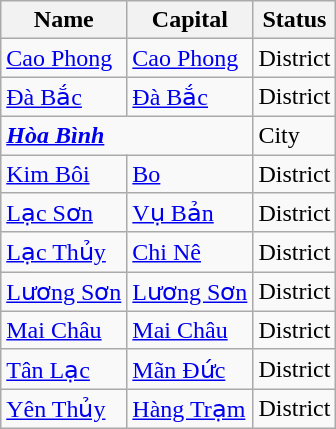<table class="wikitable sortable">
<tr>
<th>Name</th>
<th>Capital</th>
<th>Status</th>
</tr>
<tr>
<td><a href='#'>Cao Phong</a></td>
<td><a href='#'>Cao Phong</a></td>
<td>District</td>
</tr>
<tr>
<td><a href='#'>Đà Bắc</a></td>
<td><a href='#'>Đà Bắc</a></td>
<td>District</td>
</tr>
<tr>
<td colspan="2"><strong><em><a href='#'>Hòa Bình</a></em></strong></td>
<td>City</td>
</tr>
<tr>
<td><a href='#'>Kim Bôi</a></td>
<td><a href='#'>Bo</a></td>
<td>District</td>
</tr>
<tr>
<td><a href='#'>Lạc Sơn</a></td>
<td><a href='#'>Vụ Bản</a></td>
<td>District</td>
</tr>
<tr>
<td><a href='#'>Lạc Thủy</a></td>
<td><a href='#'>Chi Nê</a></td>
<td>District</td>
</tr>
<tr>
<td><a href='#'>Lương Sơn</a></td>
<td><a href='#'>Lương Sơn</a></td>
<td>District</td>
</tr>
<tr>
<td><a href='#'>Mai Châu</a></td>
<td><a href='#'>Mai Châu</a></td>
<td>District</td>
</tr>
<tr>
<td><a href='#'>Tân Lạc</a></td>
<td><a href='#'>Mãn Đức</a></td>
<td>District</td>
</tr>
<tr>
<td><a href='#'>Yên Thủy</a></td>
<td><a href='#'>Hàng Trạm</a></td>
<td>District</td>
</tr>
</table>
